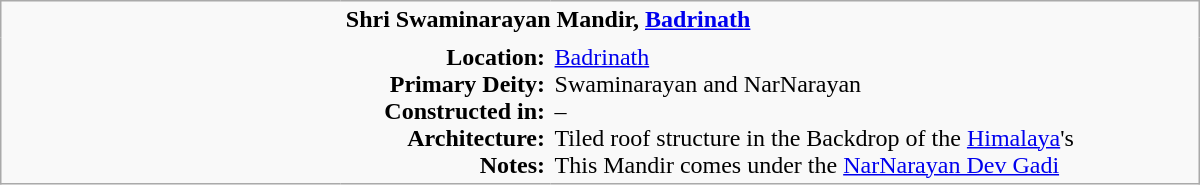<table class="wikitable plain" border="0" width="800">
<tr>
<td width="220px" rowspan="2" style="border:none;"></td>
<td valign="top" colspan=2 style="border:none;"><strong>Shri Swaminarayan Mandir, <a href='#'>Badrinath</a></strong></td>
</tr>
<tr>
<td valign="top" style="text-align:right; border:none;"><strong>Location:</strong><br><strong>Primary Deity:</strong><br><strong>Constructed in:</strong><br><strong>Architecture:</strong><br><strong>Notes:</strong></td>
<td valign="top" style="border:none;"><a href='#'>Badrinath</a> <br>Swaminarayan and NarNarayan <br>– <br>Tiled roof structure in the Backdrop of the <a href='#'>Himalaya</a>'s <br>This Mandir comes under the <a href='#'>NarNarayan Dev Gadi</a></td>
</tr>
</table>
